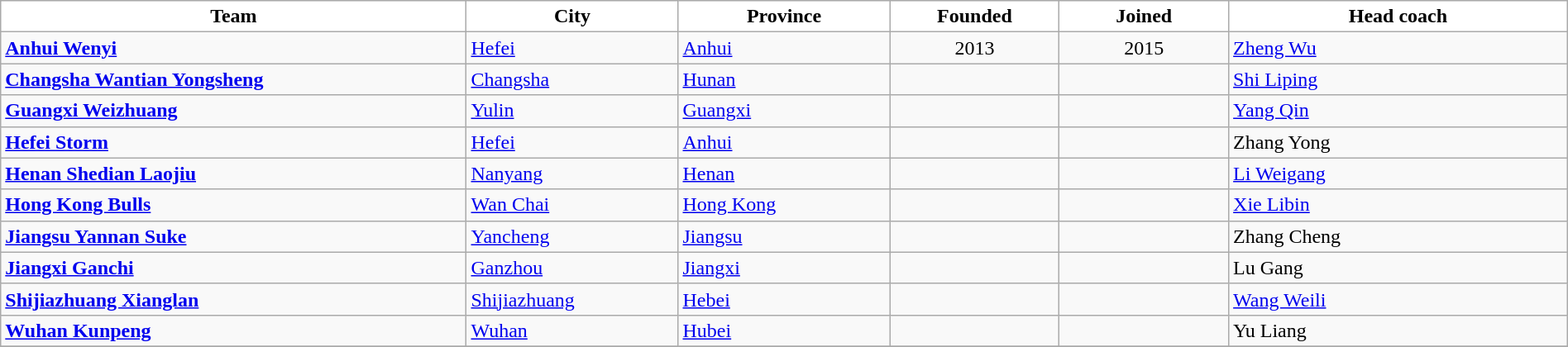<table class="wikitable" style="width:100%; text-align:left">
<tr>
<th style="background:white; width:22%">Team</th>
<th style="background:white; width:10%">City</th>
<th style="background:white; width:10%">Province</th>
<th style="background:white; width:8%">Founded</th>
<th style="background:white; width:8%">Joined</th>
<th style="background:white; width:16%">Head coach</th>
</tr>
<tr>
<td><strong><a href='#'>Anhui Wenyi</a></strong></td>
<td><a href='#'>Hefei</a></td>
<td><a href='#'>Anhui</a></td>
<td align=center>2013</td>
<td align=center>2015</td>
<td> <a href='#'>Zheng Wu</a></td>
</tr>
<tr>
<td><strong><a href='#'>Changsha Wantian Yongsheng</a></strong></td>
<td><a href='#'>Changsha</a></td>
<td><a href='#'>Hunan</a></td>
<td align=center></td>
<td></td>
<td> <a href='#'>Shi Liping</a></td>
</tr>
<tr>
<td><strong><a href='#'>Guangxi Weizhuang</a></strong></td>
<td><a href='#'>Yulin</a></td>
<td><a href='#'>Guangxi</a></td>
<td></td>
<td align=center></td>
<td> <a href='#'>Yang Qin</a></td>
</tr>
<tr>
<td><strong><a href='#'>Hefei Storm</a></strong></td>
<td><a href='#'>Hefei</a></td>
<td><a href='#'>Anhui</a></td>
<td></td>
<td align=center></td>
<td> Zhang Yong</td>
</tr>
<tr>
<td><strong><a href='#'>Henan Shedian Laojiu</a></strong></td>
<td><a href='#'>Nanyang</a></td>
<td><a href='#'>Henan</a></td>
<td></td>
<td align=center></td>
<td> <a href='#'>Li Weigang</a></td>
</tr>
<tr>
<td><strong><a href='#'>Hong Kong Bulls</a></strong></td>
<td><a href='#'>Wan Chai</a></td>
<td><a href='#'>Hong Kong</a></td>
<td></td>
<td align=center></td>
<td> <a href='#'>Xie Libin</a></td>
</tr>
<tr>
<td><strong><a href='#'>Jiangsu Yannan Suke</a></strong></td>
<td><a href='#'>Yancheng</a></td>
<td><a href='#'>Jiangsu</a></td>
<td></td>
<td align=center></td>
<td> Zhang Cheng</td>
</tr>
<tr>
<td><strong><a href='#'>Jiangxi Ganchi</a></strong></td>
<td><a href='#'>Ganzhou</a></td>
<td><a href='#'>Jiangxi</a></td>
<td></td>
<td align=center></td>
<td> Lu Gang</td>
</tr>
<tr>
<td><strong><a href='#'>Shijiazhuang Xianglan</a></strong></td>
<td><a href='#'>Shijiazhuang</a></td>
<td><a href='#'>Hebei</a></td>
<td></td>
<td align=center></td>
<td> <a href='#'>Wang Weili</a></td>
</tr>
<tr>
<td><strong><a href='#'>Wuhan Kunpeng</a></strong></td>
<td><a href='#'>Wuhan</a></td>
<td><a href='#'>Hubei</a></td>
<td></td>
<td align=center></td>
<td> Yu Liang</td>
</tr>
<tr>
</tr>
</table>
